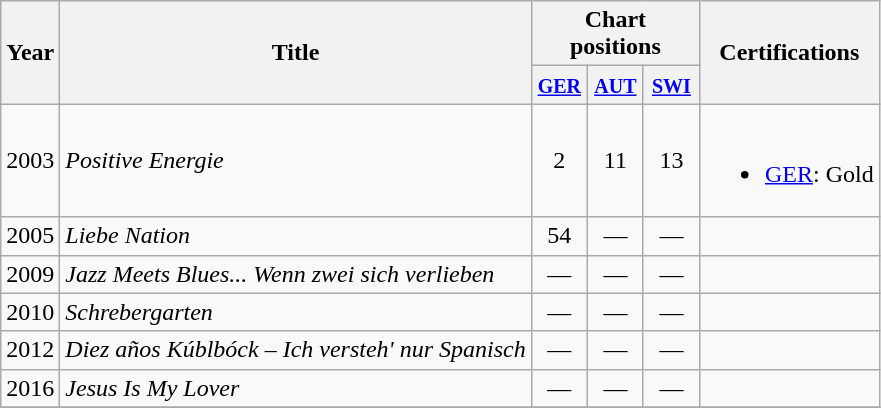<table class="wikitable">
<tr>
<th rowspan="2">Year</th>
<th rowspan="2">Title</th>
<th colspan="3">Chart positions</th>
<th rowspan="2">Certifications</th>
</tr>
<tr>
<th style="width:30px;"><small><a href='#'>GER</a></small><br></th>
<th style="width:30px;"><small><a href='#'>AUT</a></small><br></th>
<th style="width:30px;"><small><a href='#'>SWI</a></small><br></th>
</tr>
<tr>
<td>2003</td>
<td><em>Positive Energie</em></td>
<td style="text-align:center;">2</td>
<td style="text-align:center;">11</td>
<td style="text-align:center;">13</td>
<td><br><ul><li><a href='#'>GER</a>: Gold</li></ul></td>
</tr>
<tr>
<td>2005</td>
<td><em>Liebe Nation</em></td>
<td style="text-align:center;">54</td>
<td style="text-align:center;">—</td>
<td style="text-align:center;">—</td>
<td></td>
</tr>
<tr>
<td>2009</td>
<td><em>Jazz Meets Blues... Wenn zwei sich verlieben</em></td>
<td style="text-align:center;">—</td>
<td style="text-align:center;">—</td>
<td style="text-align:center;">—</td>
<td></td>
</tr>
<tr>
<td>2010</td>
<td><em>Schrebergarten</em></td>
<td style="text-align:center;">—</td>
<td style="text-align:center;">—</td>
<td style="text-align:center;">—</td>
<td></td>
</tr>
<tr>
<td>2012</td>
<td><em>Diez años Kúblbóck – Ich versteh' nur Spanisch</em></td>
<td style="text-align:center;">—</td>
<td style="text-align:center;">—</td>
<td style="text-align:center;">—</td>
<td></td>
</tr>
<tr>
<td>2016</td>
<td><em>Jesus Is My Lover</em></td>
<td style="text-align:center;">—</td>
<td style="text-align:center;">—</td>
<td style="text-align:center;">—</td>
<td></td>
</tr>
<tr>
</tr>
</table>
